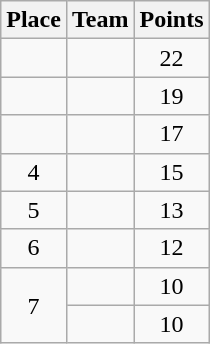<table class="wikitable" style="text-align:center; padding-bottom:0;">
<tr>
<th>Place</th>
<th style="text-align:left;">Team</th>
<th>Points</th>
</tr>
<tr>
<td></td>
<td align=left></td>
<td>22</td>
</tr>
<tr>
<td></td>
<td align=left></td>
<td>19</td>
</tr>
<tr>
<td></td>
<td align=left></td>
<td>17</td>
</tr>
<tr>
<td>4</td>
<td align=left></td>
<td>15</td>
</tr>
<tr>
<td>5</td>
<td align=left></td>
<td>13</td>
</tr>
<tr>
<td>6</td>
<td align=left></td>
<td>12</td>
</tr>
<tr>
<td rowspan=2>7</td>
<td align=left></td>
<td>10</td>
</tr>
<tr>
<td align=left></td>
<td>10</td>
</tr>
</table>
